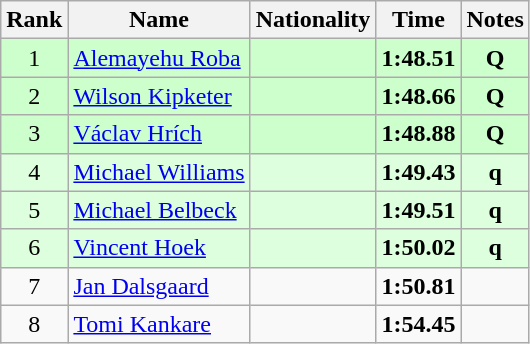<table class="wikitable sortable" style="text-align:center">
<tr>
<th>Rank</th>
<th>Name</th>
<th>Nationality</th>
<th>Time</th>
<th>Notes</th>
</tr>
<tr bgcolor=ccffcc>
<td>1</td>
<td align=left><a href='#'>Alemayehu Roba</a></td>
<td align=left></td>
<td><strong>1:48.51</strong></td>
<td><strong>Q</strong></td>
</tr>
<tr bgcolor=ccffcc>
<td>2</td>
<td align=left><a href='#'>Wilson Kipketer</a></td>
<td align=left></td>
<td><strong>1:48.66</strong></td>
<td><strong>Q</strong></td>
</tr>
<tr bgcolor=ccffcc>
<td>3</td>
<td align=left><a href='#'>Václav Hrích</a></td>
<td align=left></td>
<td><strong>1:48.88</strong></td>
<td><strong>Q</strong></td>
</tr>
<tr bgcolor=ddffdd>
<td>4</td>
<td align=left><a href='#'>Michael Williams</a></td>
<td align=left></td>
<td><strong>1:49.43</strong></td>
<td><strong>q</strong></td>
</tr>
<tr bgcolor=ddffdd>
<td>5</td>
<td align=left><a href='#'>Michael Belbeck</a></td>
<td align=left></td>
<td><strong>1:49.51</strong></td>
<td><strong>q</strong></td>
</tr>
<tr bgcolor=ddffdd>
<td>6</td>
<td align=left><a href='#'>Vincent Hoek</a></td>
<td align=left></td>
<td><strong>1:50.02</strong></td>
<td><strong>q</strong></td>
</tr>
<tr>
<td>7</td>
<td align=left><a href='#'>Jan Dalsgaard</a></td>
<td align=left></td>
<td><strong>1:50.81</strong></td>
<td></td>
</tr>
<tr>
<td>8</td>
<td align=left><a href='#'>Tomi Kankare</a></td>
<td align=left></td>
<td><strong>1:54.45</strong></td>
<td></td>
</tr>
</table>
